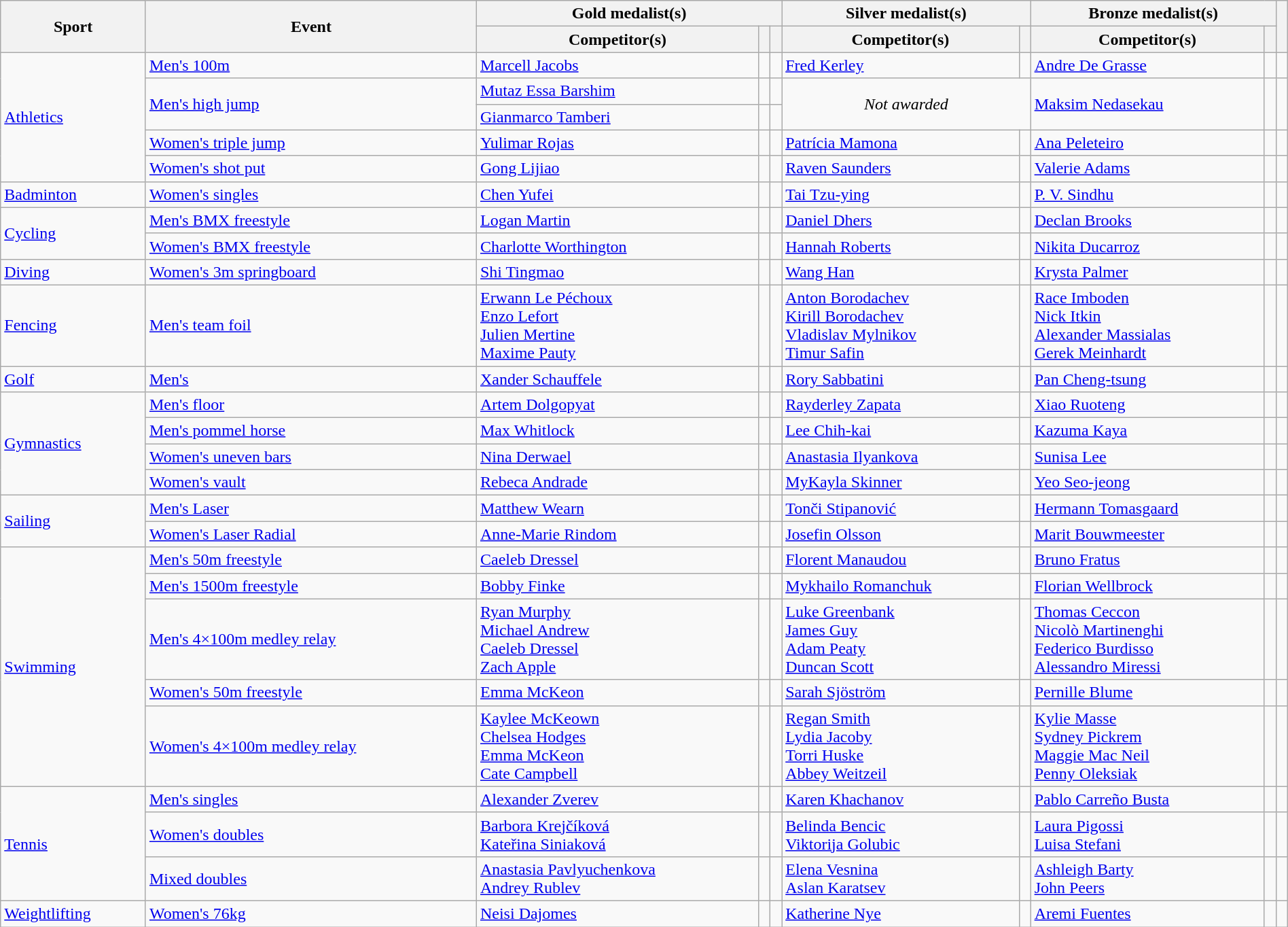<table class="wikitable" style="width:100%;">
<tr>
<th rowspan="2">Sport</th>
<th rowspan="2">Event</th>
<th colspan="3">Gold medalist(s)</th>
<th colspan="2">Silver medalist(s)</th>
<th colspan="2">Bronze medalist(s)</th>
<th rowspan="2"></th>
</tr>
<tr>
<th>Competitor(s)</th>
<th></th>
<th></th>
<th>Competitor(s)</th>
<th></th>
<th>Competitor(s)</th>
<th></th>
</tr>
<tr>
<td rowspan="5"><a href='#'>Athletics</a></td>
<td><a href='#'>Men's 100m</a></td>
<td><a href='#'>Marcell Jacobs</a></td>
<td></td>
<td></td>
<td><a href='#'>Fred Kerley</a></td>
<td></td>
<td><a href='#'>Andre De Grasse</a></td>
<td></td>
<td></td>
</tr>
<tr>
<td rowspan="2"><a href='#'>Men's high jump</a></td>
<td><a href='#'>Mutaz Essa Barshim</a></td>
<td></td>
<td></td>
<td align="center" rowspan="2" colspan="2"><em>Not awarded</em></td>
<td rowspan="2"><a href='#'>Maksim Nedasekau</a></td>
<td rowspan="2"></td>
<td rowspan="2"></td>
</tr>
<tr>
<td><a href='#'>Gianmarco Tamberi</a></td>
<td></td>
<td></td>
</tr>
<tr>
<td><a href='#'>Women's triple jump</a></td>
<td><a href='#'>Yulimar Rojas</a></td>
<td></td>
<td></td>
<td><a href='#'>Patrícia Mamona</a></td>
<td></td>
<td><a href='#'>Ana Peleteiro</a></td>
<td></td>
<td></td>
</tr>
<tr>
<td><a href='#'>Women's shot put</a></td>
<td><a href='#'>Gong Lijiao</a></td>
<td></td>
<td></td>
<td><a href='#'>Raven Saunders</a></td>
<td></td>
<td><a href='#'>Valerie Adams</a></td>
<td></td>
<td></td>
</tr>
<tr>
<td><a href='#'>Badminton</a></td>
<td><a href='#'>Women's singles</a></td>
<td><a href='#'>Chen Yufei</a></td>
<td></td>
<td></td>
<td><a href='#'>Tai Tzu-ying</a></td>
<td></td>
<td><a href='#'>P. V. Sindhu</a></td>
<td></td>
<td></td>
</tr>
<tr>
<td rowspan="2"><a href='#'>Cycling</a></td>
<td><a href='#'>Men's BMX freestyle</a></td>
<td><a href='#'>Logan Martin</a></td>
<td></td>
<td></td>
<td><a href='#'>Daniel Dhers</a></td>
<td></td>
<td><a href='#'>Declan Brooks</a></td>
<td></td>
<td></td>
</tr>
<tr>
<td><a href='#'>Women's BMX freestyle</a></td>
<td><a href='#'>Charlotte Worthington</a></td>
<td></td>
<td></td>
<td><a href='#'>Hannah Roberts</a></td>
<td></td>
<td><a href='#'>Nikita Ducarroz</a></td>
<td></td>
<td></td>
</tr>
<tr>
<td><a href='#'>Diving</a></td>
<td><a href='#'>Women's 3m springboard</a></td>
<td><a href='#'>Shi Tingmao</a></td>
<td></td>
<td></td>
<td><a href='#'>Wang Han</a></td>
<td></td>
<td><a href='#'>Krysta Palmer</a></td>
<td></td>
<td></td>
</tr>
<tr>
<td><a href='#'>Fencing</a></td>
<td><a href='#'>Men's team foil</a></td>
<td><a href='#'>Erwann Le Péchoux</a><br><a href='#'>Enzo Lefort</a><br><a href='#'>Julien Mertine</a><br><a href='#'>Maxime Pauty</a></td>
<td></td>
<td></td>
<td><a href='#'>Anton Borodachev</a><br><a href='#'>Kirill Borodachev</a><br><a href='#'>Vladislav Mylnikov</a><br><a href='#'>Timur Safin</a></td>
<td></td>
<td><a href='#'>Race Imboden</a><br><a href='#'>Nick Itkin</a><br><a href='#'>Alexander Massialas</a><br><a href='#'>Gerek Meinhardt</a></td>
<td></td>
<td></td>
</tr>
<tr>
<td><a href='#'>Golf</a></td>
<td><a href='#'>Men's</a></td>
<td><a href='#'>Xander Schauffele</a></td>
<td></td>
<td></td>
<td><a href='#'>Rory Sabbatini</a></td>
<td></td>
<td><a href='#'>Pan Cheng-tsung</a></td>
<td></td>
<td></td>
</tr>
<tr>
<td rowspan="4"><a href='#'>Gymnastics</a></td>
<td><a href='#'>Men's floor</a></td>
<td><a href='#'>Artem Dolgopyat</a></td>
<td></td>
<td></td>
<td><a href='#'>Rayderley Zapata</a></td>
<td></td>
<td><a href='#'>Xiao Ruoteng</a></td>
<td></td>
<td></td>
</tr>
<tr>
<td><a href='#'>Men's pommel horse</a></td>
<td><a href='#'>Max Whitlock</a></td>
<td></td>
<td></td>
<td><a href='#'>Lee Chih-kai</a></td>
<td></td>
<td><a href='#'>Kazuma Kaya</a></td>
<td></td>
<td></td>
</tr>
<tr>
<td><a href='#'>Women's uneven bars</a></td>
<td><a href='#'>Nina Derwael</a></td>
<td></td>
<td></td>
<td><a href='#'>Anastasia Ilyankova</a></td>
<td></td>
<td><a href='#'>Sunisa Lee</a></td>
<td></td>
<td></td>
</tr>
<tr>
<td><a href='#'>Women's vault</a></td>
<td><a href='#'>Rebeca Andrade</a></td>
<td></td>
<td></td>
<td><a href='#'>MyKayla Skinner</a></td>
<td></td>
<td><a href='#'>Yeo Seo-jeong</a></td>
<td></td>
<td></td>
</tr>
<tr>
<td rowspan="2"><a href='#'>Sailing</a></td>
<td><a href='#'>Men's Laser</a></td>
<td><a href='#'>Matthew Wearn</a></td>
<td></td>
<td></td>
<td><a href='#'>Tonči Stipanović</a></td>
<td></td>
<td><a href='#'>Hermann Tomasgaard</a></td>
<td></td>
<td></td>
</tr>
<tr>
<td><a href='#'>Women's Laser Radial</a></td>
<td><a href='#'>Anne-Marie Rindom</a></td>
<td></td>
<td></td>
<td><a href='#'>Josefin Olsson</a></td>
<td></td>
<td><a href='#'>Marit Bouwmeester</a></td>
<td></td>
<td></td>
</tr>
<tr>
<td rowspan="5"><a href='#'>Swimming</a></td>
<td><a href='#'>Men's 50m freestyle</a></td>
<td><a href='#'>Caeleb Dressel</a></td>
<td></td>
<td></td>
<td><a href='#'>Florent Manaudou</a></td>
<td></td>
<td><a href='#'>Bruno Fratus</a></td>
<td></td>
<td></td>
</tr>
<tr>
<td><a href='#'>Men's 1500m freestyle</a></td>
<td><a href='#'>Bobby Finke</a></td>
<td></td>
<td></td>
<td><a href='#'>Mykhailo Romanchuk</a></td>
<td></td>
<td><a href='#'>Florian Wellbrock</a></td>
<td></td>
<td></td>
</tr>
<tr>
<td><a href='#'>Men's 4×100m medley relay</a></td>
<td><a href='#'>Ryan Murphy</a><br><a href='#'>Michael Andrew</a><br><a href='#'>Caeleb Dressel</a><br><a href='#'>Zach Apple</a></td>
<td></td>
<td></td>
<td><a href='#'>Luke Greenbank</a><br><a href='#'>James Guy</a><br><a href='#'>Adam Peaty</a><br><a href='#'>Duncan Scott</a></td>
<td></td>
<td><a href='#'>Thomas Ceccon</a><br><a href='#'>Nicolò Martinenghi</a><br><a href='#'>Federico Burdisso</a><br><a href='#'>Alessandro Miressi</a></td>
<td></td>
<td></td>
</tr>
<tr>
<td><a href='#'>Women's 50m freestyle</a></td>
<td><a href='#'>Emma McKeon</a></td>
<td></td>
<td></td>
<td><a href='#'>Sarah Sjöström</a></td>
<td></td>
<td><a href='#'>Pernille Blume</a></td>
<td></td>
<td></td>
</tr>
<tr>
<td><a href='#'>Women's 4×100m medley relay</a></td>
<td><a href='#'>Kaylee McKeown</a><br><a href='#'>Chelsea Hodges</a><br><a href='#'>Emma McKeon</a><br><a href='#'>Cate Campbell</a></td>
<td></td>
<td></td>
<td><a href='#'>Regan Smith</a><br><a href='#'>Lydia Jacoby</a><br><a href='#'>Torri Huske</a><br><a href='#'>Abbey Weitzeil</a></td>
<td></td>
<td><a href='#'>Kylie Masse</a><br><a href='#'>Sydney Pickrem</a><br><a href='#'>Maggie Mac Neil</a><br><a href='#'>Penny Oleksiak</a></td>
<td></td>
<td></td>
</tr>
<tr>
<td rowspan="3"><a href='#'>Tennis</a></td>
<td><a href='#'>Men's singles</a></td>
<td><a href='#'>Alexander Zverev</a></td>
<td></td>
<td></td>
<td><a href='#'>Karen Khachanov</a></td>
<td></td>
<td><a href='#'>Pablo Carreño Busta</a></td>
<td></td>
<td></td>
</tr>
<tr>
<td><a href='#'>Women's doubles</a></td>
<td><a href='#'>Barbora Krejčíková</a><br><a href='#'>Kateřina Siniaková</a></td>
<td></td>
<td></td>
<td><a href='#'>Belinda Bencic</a><br><a href='#'>Viktorija Golubic</a></td>
<td></td>
<td><a href='#'>Laura Pigossi</a><br><a href='#'>Luisa Stefani</a></td>
<td></td>
<td></td>
</tr>
<tr>
<td><a href='#'>Mixed doubles</a></td>
<td><a href='#'>Anastasia Pavlyuchenkova</a><br><a href='#'>Andrey Rublev</a></td>
<td></td>
<td></td>
<td><a href='#'>Elena Vesnina</a><br><a href='#'>Aslan Karatsev</a></td>
<td></td>
<td><a href='#'>Ashleigh Barty</a> <br> <a href='#'>John Peers</a></td>
<td></td>
<td></td>
</tr>
<tr>
<td><a href='#'>Weightlifting</a></td>
<td><a href='#'>Women's 76kg</a></td>
<td><a href='#'>Neisi Dajomes</a></td>
<td></td>
<td></td>
<td><a href='#'>Katherine Nye</a></td>
<td></td>
<td><a href='#'>Aremi Fuentes</a></td>
<td></td>
<td></td>
</tr>
</table>
